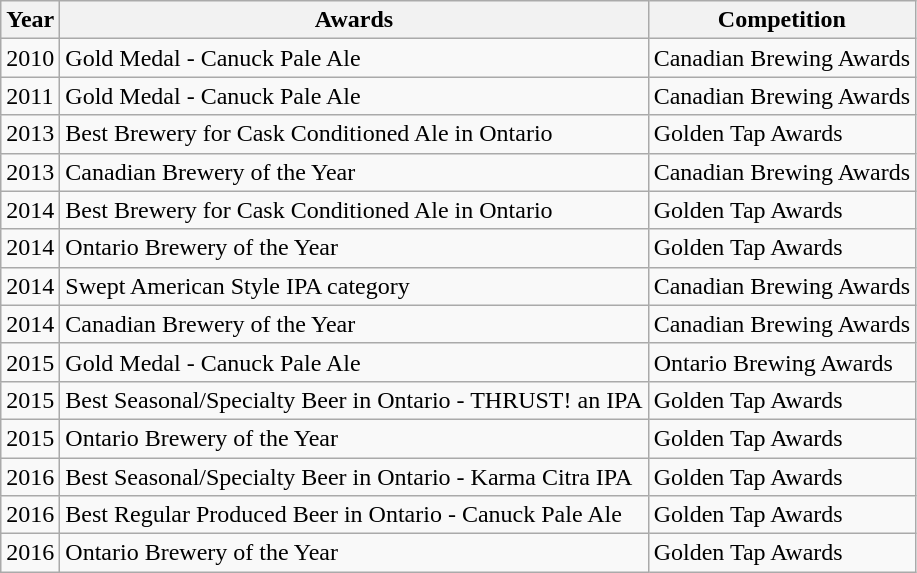<table class="wikitable">
<tr>
<th>Year</th>
<th>Awards</th>
<th>Competition</th>
</tr>
<tr>
<td>2010</td>
<td>Gold Medal - Canuck Pale Ale</td>
<td>Canadian Brewing Awards</td>
</tr>
<tr>
<td>2011</td>
<td>Gold Medal - Canuck Pale Ale</td>
<td>Canadian Brewing Awards</td>
</tr>
<tr>
<td>2013</td>
<td>Best Brewery for Cask Conditioned Ale in Ontario</td>
<td>Golden Tap Awards</td>
</tr>
<tr>
<td>2013</td>
<td>Canadian Brewery of the Year</td>
<td>Canadian Brewing Awards</td>
</tr>
<tr>
<td>2014</td>
<td>Best Brewery for Cask Conditioned Ale in Ontario</td>
<td>Golden Tap Awards</td>
</tr>
<tr>
<td>2014</td>
<td>Ontario Brewery of the Year</td>
<td>Golden Tap Awards</td>
</tr>
<tr>
<td>2014</td>
<td>Swept American Style IPA category</td>
<td>Canadian Brewing Awards</td>
</tr>
<tr>
<td>2014</td>
<td>Canadian Brewery of the Year</td>
<td>Canadian Brewing Awards</td>
</tr>
<tr>
<td>2015</td>
<td>Gold Medal - Canuck Pale Ale</td>
<td>Ontario Brewing Awards</td>
</tr>
<tr>
<td>2015</td>
<td>Best Seasonal/Specialty Beer in Ontario - THRUST! an IPA</td>
<td>Golden Tap Awards</td>
</tr>
<tr>
<td>2015</td>
<td>Ontario Brewery of the Year</td>
<td>Golden Tap Awards</td>
</tr>
<tr>
<td>2016</td>
<td>Best Seasonal/Specialty Beer in Ontario - Karma Citra IPA</td>
<td>Golden Tap Awards</td>
</tr>
<tr>
<td>2016</td>
<td>Best Regular Produced Beer in Ontario - Canuck Pale Ale</td>
<td>Golden Tap Awards</td>
</tr>
<tr>
<td>2016</td>
<td>Ontario Brewery of the Year</td>
<td>Golden Tap Awards</td>
</tr>
</table>
